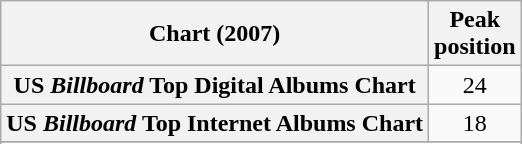<table class="wikitable sortable plainrowheaders">
<tr>
<th>Chart (2007)</th>
<th>Peak<br>position</th>
</tr>
<tr>
<th scope="row">US <em>Billboard</em> Top Digital Albums Chart </th>
<td align="center">24</td>
</tr>
<tr>
<th scope="row">US <em>Billboard</em> Top Internet Albums Chart </th>
<td align="center">18</td>
</tr>
<tr>
</tr>
<tr>
</tr>
</table>
